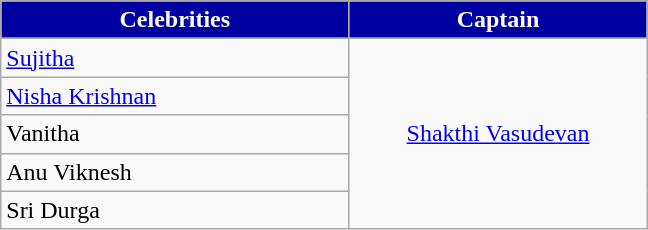<table class="wikitable">
<tr>
<th style="background:#0000A0; color:white; width:35%;">Celebrities</th>
<th style="background:#0000A0; color:white; width:30%;">Captain</th>
</tr>
<tr>
</tr>
<tr>
<td><a href='#'>Sujitha</a></td>
<td align=center rowspan=5><a href='#'>Shakthi Vasudevan</a></td>
</tr>
<tr>
<td><a href='#'>Nisha Krishnan</a></td>
</tr>
<tr>
<td>Vanitha</td>
</tr>
<tr>
<td>Anu Viknesh</td>
</tr>
<tr>
<td>Sri Durga</td>
</tr>
</table>
